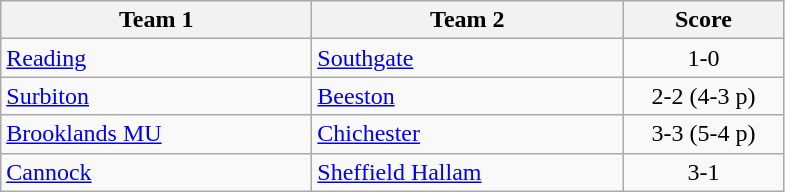<table class="wikitable" style="font-size: 100%">
<tr>
<th width=200>Team 1</th>
<th width=200>Team 2</th>
<th width=100>Score</th>
</tr>
<tr>
<td><a href='#'>Reading</a></td>
<td><a href='#'>Southgate</a></td>
<td align=center>1-0</td>
</tr>
<tr>
<td><a href='#'>Surbiton</a></td>
<td><a href='#'>Beeston</a></td>
<td align=center>2-2 (4-3 p)</td>
</tr>
<tr>
<td><a href='#'>Brooklands MU</a></td>
<td><a href='#'>Chichester</a></td>
<td align=center>3-3 (5-4 p)</td>
</tr>
<tr>
<td><a href='#'>Cannock</a></td>
<td><a href='#'>Sheffield Hallam</a></td>
<td align=center>3-1</td>
</tr>
</table>
